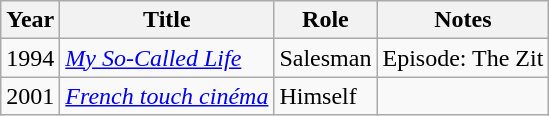<table class="wikitable sortable">
<tr>
<th>Year</th>
<th>Title</th>
<th>Role</th>
<th>Notes</th>
</tr>
<tr>
<td>1994</td>
<td><em><a href='#'>My So-Called Life</a></em></td>
<td>Salesman</td>
<td>Episode: The Zit</td>
</tr>
<tr>
<td>2001</td>
<td><em><a href='#'>French touch cinéma</a></em></td>
<td>Himself</td>
<td></td>
</tr>
</table>
